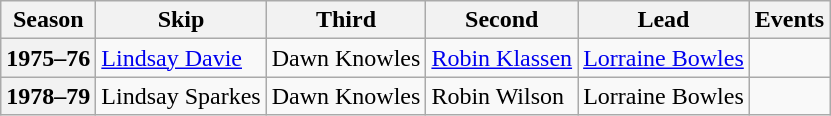<table class="wikitable">
<tr>
<th scope="col">Season</th>
<th scope="col">Skip</th>
<th scope="col">Third</th>
<th scope="col">Second</th>
<th scope="col">Lead</th>
<th scope="col">Events</th>
</tr>
<tr>
<th scope="row">1975–76</th>
<td><a href='#'>Lindsay Davie</a></td>
<td>Dawn Knowles</td>
<td><a href='#'>Robin Klassen</a></td>
<td><a href='#'>Lorraine Bowles</a></td>
<td> </td>
</tr>
<tr>
<th scope="row">1978–79</th>
<td>Lindsay Sparkes</td>
<td>Dawn Knowles</td>
<td>Robin Wilson</td>
<td>Lorraine Bowles</td>
<td> <br> </td>
</tr>
</table>
